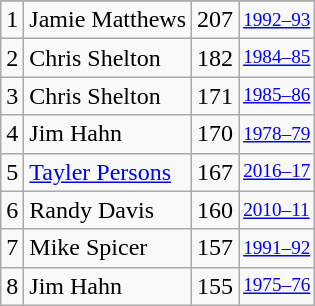<table class="wikitable">
<tr>
</tr>
<tr>
<td>1</td>
<td>Jamie Matthews</td>
<td>207</td>
<td style="font-size:80%;"><a href='#'>1992–93</a></td>
</tr>
<tr>
<td>2</td>
<td>Chris Shelton</td>
<td>182</td>
<td style="font-size:80%;"><a href='#'>1984–85</a></td>
</tr>
<tr>
<td>3</td>
<td>Chris Shelton</td>
<td>171</td>
<td style="font-size:80%;"><a href='#'>1985–86</a></td>
</tr>
<tr>
<td>4</td>
<td>Jim Hahn</td>
<td>170</td>
<td style="font-size:80%;"><a href='#'>1978–79</a></td>
</tr>
<tr>
<td>5</td>
<td><a href='#'>Tayler Persons</a></td>
<td>167</td>
<td style="font-size:80%;"><a href='#'>2016–17</a></td>
</tr>
<tr>
<td>6</td>
<td>Randy Davis</td>
<td>160</td>
<td style="font-size:80%;"><a href='#'>2010–11</a></td>
</tr>
<tr>
<td>7</td>
<td>Mike Spicer</td>
<td>157</td>
<td style="font-size:80%;"><a href='#'>1991–92</a></td>
</tr>
<tr>
<td>8</td>
<td>Jim Hahn</td>
<td>155</td>
<td style="font-size:80%;"><a href='#'>1975–76</a></td>
</tr>
</table>
